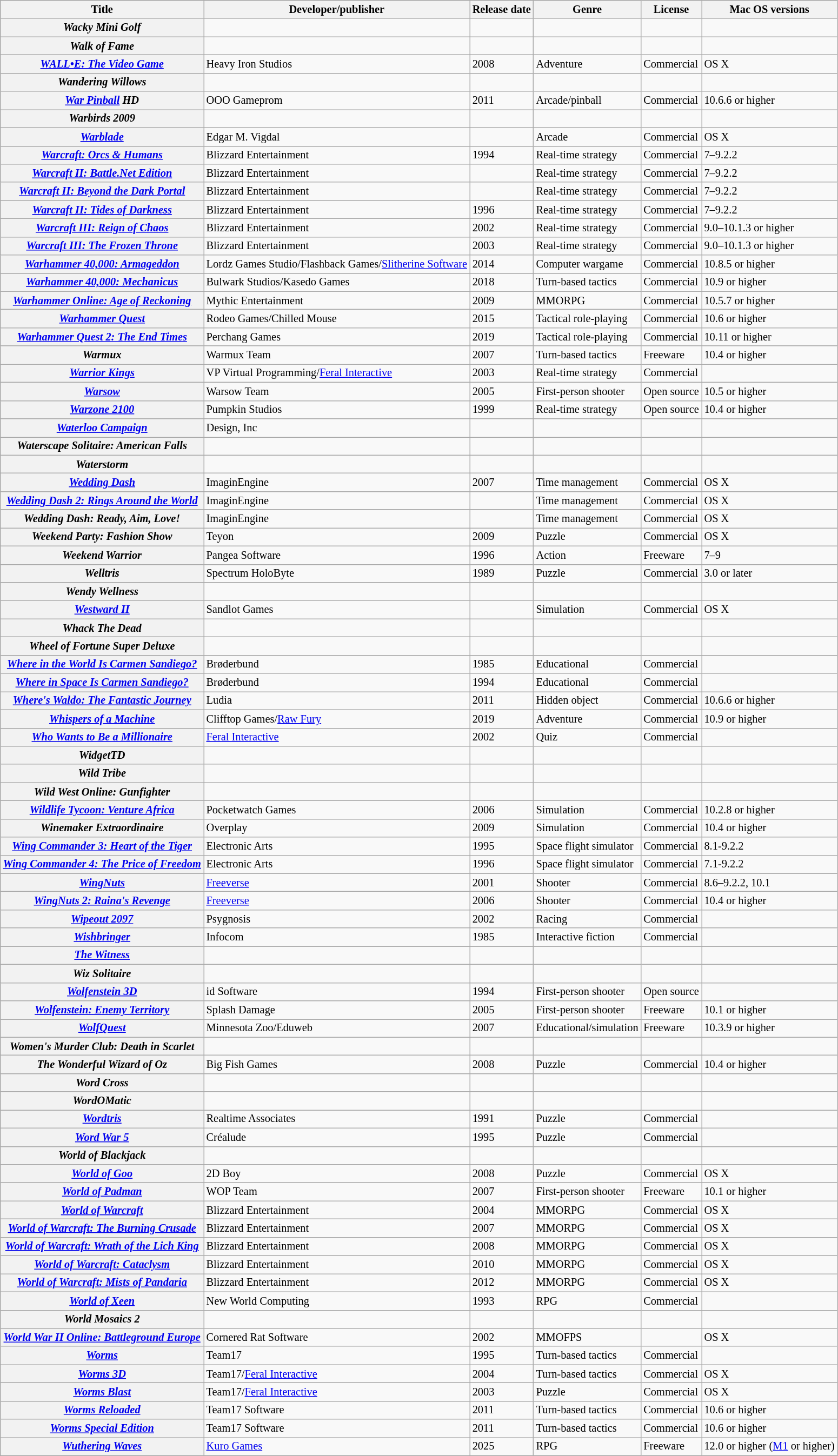<table class="wikitable sortable" style="font-size: 85%; text-align: left;">
<tr style="background: #ececec">
<th>Title</th>
<th>Developer/publisher</th>
<th>Release date</th>
<th>Genre</th>
<th>License</th>
<th>Mac OS versions</th>
</tr>
<tr>
<th><em>Wacky Mini Golf</em></th>
<td></td>
<td></td>
<td></td>
<td></td>
<td></td>
</tr>
<tr>
<th><em>Walk of Fame</em></th>
<td></td>
<td></td>
<td></td>
<td></td>
<td></td>
</tr>
<tr>
<th><em><a href='#'>WALL•E: The Video Game</a></em></th>
<td>Heavy Iron Studios</td>
<td>2008</td>
<td>Adventure</td>
<td>Commercial</td>
<td>OS X</td>
</tr>
<tr>
<th><em>Wandering Willows</em></th>
<td></td>
<td></td>
<td></td>
<td></td>
<td></td>
</tr>
<tr>
<th><em><a href='#'>War Pinball</a> HD</em></th>
<td>OOO Gameprom</td>
<td>2011</td>
<td>Arcade/pinball</td>
<td>Commercial</td>
<td>10.6.6 or higher</td>
</tr>
<tr>
<th><em>Warbirds 2009</em></th>
<td></td>
<td></td>
<td></td>
<td></td>
<td></td>
</tr>
<tr>
<th><em><a href='#'>Warblade</a></em></th>
<td>Edgar M. Vigdal</td>
<td></td>
<td>Arcade</td>
<td>Commercial</td>
<td>OS X</td>
</tr>
<tr>
<th><em><a href='#'>Warcraft: Orcs & Humans</a></em></th>
<td>Blizzard Entertainment</td>
<td>1994</td>
<td>Real-time strategy</td>
<td>Commercial</td>
<td>7–9.2.2</td>
</tr>
<tr>
<th><em><a href='#'>Warcraft II: Battle.Net Edition</a></em></th>
<td>Blizzard Entertainment</td>
<td></td>
<td>Real-time strategy</td>
<td>Commercial</td>
<td>7–9.2.2</td>
</tr>
<tr>
<th><em><a href='#'>Warcraft II: Beyond the Dark Portal</a></em></th>
<td>Blizzard Entertainment</td>
<td></td>
<td>Real-time strategy</td>
<td>Commercial</td>
<td>7–9.2.2</td>
</tr>
<tr>
<th><em><a href='#'>Warcraft II: Tides of Darkness</a></em></th>
<td>Blizzard Entertainment</td>
<td>1996</td>
<td>Real-time strategy</td>
<td>Commercial</td>
<td>7–9.2.2</td>
</tr>
<tr>
<th><em><a href='#'>Warcraft III: Reign of Chaos</a></em></th>
<td>Blizzard Entertainment</td>
<td>2002</td>
<td>Real-time strategy</td>
<td>Commercial</td>
<td>9.0–10.1.3 or higher</td>
</tr>
<tr>
<th><em><a href='#'>Warcraft III: The Frozen Throne</a></em></th>
<td>Blizzard Entertainment</td>
<td>2003</td>
<td>Real-time strategy</td>
<td>Commercial</td>
<td>9.0–10.1.3 or higher</td>
</tr>
<tr>
<th><em><a href='#'>Warhammer 40,000: Armageddon</a></em></th>
<td>Lordz Games Studio/Flashback Games/<a href='#'>Slitherine Software</a></td>
<td>2014</td>
<td>Computer wargame</td>
<td>Commercial</td>
<td>10.8.5 or higher</td>
</tr>
<tr>
<th><em><a href='#'>Warhammer 40,000: Mechanicus</a></em></th>
<td>Bulwark Studios/Kasedo Games</td>
<td>2018</td>
<td>Turn-based tactics</td>
<td>Commercial</td>
<td>10.9 or higher</td>
</tr>
<tr>
<th><em><a href='#'>Warhammer Online: Age of Reckoning</a></em></th>
<td>Mythic Entertainment</td>
<td>2009</td>
<td>MMORPG</td>
<td>Commercial</td>
<td>10.5.7 or higher</td>
</tr>
<tr>
<th><em><a href='#'>Warhammer Quest</a></em></th>
<td>Rodeo Games/Chilled Mouse</td>
<td>2015</td>
<td>Tactical role-playing</td>
<td>Commercial</td>
<td>10.6 or higher</td>
</tr>
<tr>
<th><em><a href='#'>Warhammer Quest 2: The End Times</a></em></th>
<td>Perchang Games</td>
<td>2019</td>
<td>Tactical role-playing</td>
<td>Commercial</td>
<td>10.11 or higher</td>
</tr>
<tr>
<th><em>Warmux</em></th>
<td>Warmux Team</td>
<td>2007</td>
<td>Turn-based tactics</td>
<td>Freeware</td>
<td>10.4 or higher</td>
</tr>
<tr>
<th><em><a href='#'>Warrior Kings</a></em></th>
<td>VP Virtual Programming/<a href='#'>Feral Interactive</a></td>
<td>2003</td>
<td>Real-time strategy</td>
<td>Commercial</td>
<td></td>
</tr>
<tr>
<th><em><a href='#'>Warsow</a></em></th>
<td>Warsow Team</td>
<td>2005</td>
<td>First-person shooter</td>
<td>Open source</td>
<td>10.5 or higher</td>
</tr>
<tr>
<th><em><a href='#'>Warzone 2100</a></em></th>
<td>Pumpkin Studios</td>
<td>1999</td>
<td>Real-time strategy</td>
<td>Open source</td>
<td>10.4 or higher</td>
</tr>
<tr>
<th><em><a href='#'>Waterloo Campaign</a></em></th>
<td>Design, Inc</td>
<td></td>
<td></td>
<td></td>
</tr>
<tr>
<th><em>Waterscape Solitaire: American Falls</em></th>
<td></td>
<td></td>
<td></td>
<td></td>
<td></td>
</tr>
<tr>
<th><em>Waterstorm</em></th>
<td></td>
<td></td>
<td></td>
<td></td>
<td></td>
</tr>
<tr>
<th><em><a href='#'>Wedding Dash</a></em></th>
<td>ImaginEngine</td>
<td>2007</td>
<td>Time management</td>
<td>Commercial</td>
<td>OS X</td>
</tr>
<tr>
<th><em><a href='#'>Wedding Dash 2: Rings Around the World</a></em></th>
<td>ImaginEngine</td>
<td></td>
<td>Time management</td>
<td>Commercial</td>
<td>OS X</td>
</tr>
<tr>
<th><em>Wedding Dash: Ready, Aim, Love!</em></th>
<td>ImaginEngine</td>
<td></td>
<td>Time management</td>
<td>Commercial</td>
<td>OS X</td>
</tr>
<tr>
<th><em>Weekend Party: Fashion Show</em></th>
<td>Teyon</td>
<td>2009</td>
<td>Puzzle</td>
<td>Commercial</td>
<td>OS X</td>
</tr>
<tr>
<th><em>Weekend Warrior</em></th>
<td>Pangea Software</td>
<td>1996</td>
<td>Action</td>
<td>Freeware</td>
<td>7–9</td>
</tr>
<tr>
<th><em>Welltris</em></th>
<td>Spectrum HoloByte</td>
<td>1989</td>
<td>Puzzle</td>
<td>Commercial</td>
<td>3.0 or later</td>
</tr>
<tr>
<th><em>Wendy Wellness</em></th>
<td></td>
<td></td>
<td></td>
<td></td>
<td></td>
</tr>
<tr>
<th><em><a href='#'>Westward II</a></em></th>
<td>Sandlot Games</td>
<td></td>
<td>Simulation</td>
<td>Commercial</td>
<td>OS X</td>
</tr>
<tr>
<th><em>Whack The Dead</em></th>
<td></td>
<td></td>
<td></td>
<td></td>
<td></td>
</tr>
<tr>
<th><em>Wheel of Fortune Super Deluxe</em></th>
<td></td>
<td></td>
<td></td>
<td></td>
<td></td>
</tr>
<tr>
<th><em><a href='#'>Where in the World Is Carmen Sandiego?</a></em></th>
<td>Brøderbund</td>
<td>1985</td>
<td>Educational</td>
<td>Commercial</td>
<td></td>
</tr>
<tr>
<th><em><a href='#'>Where in Space Is Carmen Sandiego?</a></em></th>
<td>Brøderbund</td>
<td>1994</td>
<td>Educational</td>
<td>Commercial</td>
<td></td>
</tr>
<tr>
<th><em><a href='#'>Where's Waldo: The Fantastic Journey</a></em></th>
<td>Ludia</td>
<td>2011</td>
<td>Hidden object</td>
<td>Commercial</td>
<td>10.6.6 or higher</td>
</tr>
<tr>
<th><em><a href='#'>Whispers of a Machine</a></em></th>
<td>Clifftop Games/<a href='#'>Raw Fury</a></td>
<td>2019</td>
<td>Adventure</td>
<td>Commercial</td>
<td>10.9 or higher</td>
</tr>
<tr>
<th><em><a href='#'>Who Wants to Be a Millionaire</a></em></th>
<td><a href='#'>Feral Interactive</a></td>
<td>2002</td>
<td>Quiz</td>
<td>Commercial</td>
<td></td>
</tr>
<tr>
<th><em>WidgetTD</em></th>
<td></td>
<td></td>
<td></td>
<td></td>
<td></td>
</tr>
<tr>
<th><em>Wild Tribe</em></th>
<td></td>
<td></td>
<td></td>
<td></td>
<td></td>
</tr>
<tr>
<th><em>Wild West Online: Gunfighter</em></th>
<td></td>
<td></td>
<td></td>
<td></td>
<td></td>
</tr>
<tr>
<th><em><a href='#'>Wildlife Tycoon: Venture Africa</a></em></th>
<td>Pocketwatch Games</td>
<td>2006</td>
<td>Simulation</td>
<td>Commercial</td>
<td>10.2.8 or higher</td>
</tr>
<tr>
<th><em>Winemaker Extraordinaire</em></th>
<td>Overplay</td>
<td>2009</td>
<td>Simulation</td>
<td>Commercial</td>
<td>10.4 or higher</td>
</tr>
<tr>
<th><em><a href='#'>Wing Commander 3: Heart of the Tiger</a></em></th>
<td>Electronic Arts</td>
<td>1995</td>
<td>Space flight simulator</td>
<td>Commercial</td>
<td>8.1-9.2.2</td>
</tr>
<tr>
<th><em><a href='#'>Wing Commander 4: The Price of Freedom</a></em></th>
<td>Electronic Arts</td>
<td>1996</td>
<td>Space flight simulator</td>
<td>Commercial</td>
<td>7.1-9.2.2</td>
</tr>
<tr>
<th><em><a href='#'>WingNuts</a></em></th>
<td><a href='#'>Freeverse</a></td>
<td>2001</td>
<td>Shooter</td>
<td>Commercial</td>
<td>8.6–9.2.2, 10.1</td>
</tr>
<tr>
<th><em><a href='#'>WingNuts 2: Raina's Revenge</a></em></th>
<td><a href='#'>Freeverse</a></td>
<td>2006</td>
<td>Shooter</td>
<td>Commercial</td>
<td>10.4 or higher</td>
</tr>
<tr>
<th><em><a href='#'>Wipeout 2097</a></em></th>
<td>Psygnosis</td>
<td>2002</td>
<td>Racing</td>
<td>Commercial</td>
<td></td>
</tr>
<tr>
<th><em><a href='#'>Wishbringer</a></em></th>
<td>Infocom</td>
<td>1985</td>
<td>Interactive fiction</td>
<td>Commercial</td>
<td></td>
</tr>
<tr>
<th><em><a href='#'>The Witness</a></em></th>
<td></td>
<td></td>
<td></td>
<td></td>
<td></td>
</tr>
<tr>
<th><em>Wiz Solitaire</em></th>
<td></td>
<td></td>
<td></td>
<td></td>
<td></td>
</tr>
<tr>
<th><em><a href='#'>Wolfenstein 3D</a></em></th>
<td>id Software</td>
<td>1994</td>
<td>First-person shooter</td>
<td>Open source</td>
<td></td>
</tr>
<tr>
<th><em><a href='#'>Wolfenstein: Enemy Territory</a></em></th>
<td>Splash Damage</td>
<td>2005</td>
<td>First-person shooter</td>
<td>Freeware</td>
<td>10.1 or higher</td>
</tr>
<tr>
<th><em><a href='#'>WolfQuest</a></em></th>
<td>Minnesota Zoo/Eduweb</td>
<td>2007</td>
<td>Educational/simulation</td>
<td>Freeware</td>
<td>10.3.9 or higher</td>
</tr>
<tr>
<th><em>Women's Murder Club: Death in Scarlet</em></th>
<td></td>
<td></td>
<td></td>
<td></td>
<td></td>
</tr>
<tr>
<th><em>The Wonderful Wizard of Oz</em></th>
<td>Big Fish Games</td>
<td>2008</td>
<td>Puzzle</td>
<td>Commercial</td>
<td>10.4 or higher</td>
</tr>
<tr>
<th><em>Word Cross</em></th>
<td></td>
<td></td>
<td></td>
<td></td>
<td></td>
</tr>
<tr>
<th><em>WordOMatic</em></th>
<td></td>
<td></td>
<td></td>
<td></td>
<td></td>
</tr>
<tr>
<th><em><a href='#'>Wordtris</a></em></th>
<td>Realtime Associates</td>
<td>1991</td>
<td>Puzzle</td>
<td>Commercial</td>
<td></td>
</tr>
<tr>
<th><em><a href='#'>Word War 5</a></em></th>
<td>Créalude</td>
<td>1995</td>
<td>Puzzle</td>
<td>Commercial</td>
<td></td>
</tr>
<tr>
<th><em>World of Blackjack</em></th>
<td></td>
<td></td>
<td></td>
<td></td>
<td></td>
</tr>
<tr>
<th><em><a href='#'>World of Goo</a></em></th>
<td>2D Boy</td>
<td>2008</td>
<td>Puzzle</td>
<td>Commercial</td>
<td>OS X</td>
</tr>
<tr>
<th><em><a href='#'>World of Padman</a></em></th>
<td>WOP Team</td>
<td>2007</td>
<td>First-person shooter</td>
<td>Freeware</td>
<td>10.1 or higher</td>
</tr>
<tr>
<th><em><a href='#'>World of Warcraft</a></em></th>
<td>Blizzard Entertainment</td>
<td>2004</td>
<td>MMORPG</td>
<td>Commercial</td>
<td>OS X</td>
</tr>
<tr>
<th><em><a href='#'>World of Warcraft: The Burning Crusade</a></em></th>
<td>Blizzard Entertainment</td>
<td>2007</td>
<td>MMORPG</td>
<td>Commercial</td>
<td>OS X</td>
</tr>
<tr>
<th><em><a href='#'>World of Warcraft: Wrath of the Lich King</a></em></th>
<td>Blizzard Entertainment</td>
<td>2008</td>
<td>MMORPG</td>
<td>Commercial</td>
<td>OS X</td>
</tr>
<tr>
<th><em><a href='#'>World of Warcraft: Cataclysm</a></em></th>
<td>Blizzard Entertainment</td>
<td>2010</td>
<td>MMORPG</td>
<td>Commercial</td>
<td>OS X</td>
</tr>
<tr>
<th><em><a href='#'>World of Warcraft: Mists of Pandaria</a></em></th>
<td>Blizzard Entertainment</td>
<td>2012</td>
<td>MMORPG</td>
<td>Commercial</td>
<td>OS X</td>
</tr>
<tr>
<th><em><a href='#'>World of Xeen</a></em></th>
<td>New World Computing</td>
<td>1993</td>
<td>RPG</td>
<td>Commercial</td>
<td></td>
</tr>
<tr>
<th><em>World Mosaics 2</em></th>
<td></td>
<td></td>
<td></td>
<td></td>
<td></td>
</tr>
<tr>
<th><em><a href='#'>World War II Online: Battleground Europe</a></em></th>
<td>Cornered Rat Software</td>
<td>2002</td>
<td>MMOFPS</td>
<td></td>
<td>OS X</td>
</tr>
<tr>
<th><em><a href='#'>Worms</a></em></th>
<td>Team17</td>
<td>1995</td>
<td>Turn-based tactics</td>
<td>Commercial</td>
<td></td>
</tr>
<tr>
<th><em><a href='#'>Worms 3D</a></em></th>
<td>Team17/<a href='#'>Feral Interactive</a></td>
<td>2004</td>
<td>Turn-based tactics</td>
<td>Commercial</td>
<td>OS X</td>
</tr>
<tr>
<th><em><a href='#'>Worms Blast</a></em></th>
<td>Team17/<a href='#'>Feral Interactive</a></td>
<td>2003</td>
<td>Puzzle</td>
<td>Commercial</td>
<td>OS X</td>
</tr>
<tr>
<th><em><a href='#'>Worms Reloaded</a></em></th>
<td>Team17 Software</td>
<td>2011</td>
<td>Turn-based tactics</td>
<td>Commercial</td>
<td>10.6 or higher</td>
</tr>
<tr>
<th><em><a href='#'>Worms Special Edition</a></em></th>
<td>Team17 Software</td>
<td>2011</td>
<td>Turn-based tactics</td>
<td>Commercial</td>
<td>10.6 or higher</td>
</tr>
<tr>
<th><em><a href='#'>Wuthering Waves</a></em></th>
<td><a href='#'>Kuro Games</a></td>
<td>2025</td>
<td>RPG</td>
<td>Freeware</td>
<td>12.0 or higher (<a href='#'>M1</a> or higher)</td>
</tr>
</table>
